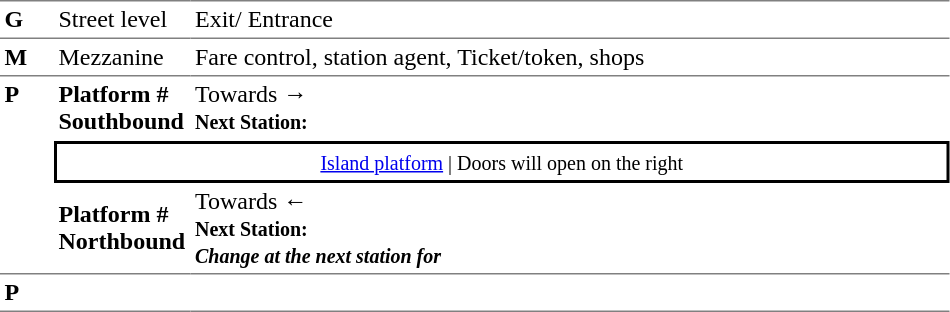<table table border=0 cellspacing=0 cellpadding=3>
<tr>
<td style="border-top:solid 1px gray;border-bottom:solid 1px gray;" width=30 valign=top><strong>G</strong></td>
<td style="border-top:solid 1px gray;border-bottom:solid 1px gray;" width=85 valign=top>Street level</td>
<td style="border-top:solid 1px gray;border-bottom:solid 1px gray;" width=500 valign=top>Exit/ Entrance</td>
</tr>
<tr>
<td style="border-bottom:solid 1px gray;"><strong>M</strong></td>
<td style="border-bottom:solid 1px gray;">Mezzanine</td>
<td style="border-bottom:solid 1px gray;">Fare control, station agent, Ticket/token, shops</td>
</tr>
<tr>
<td style="border-bottom:solid 1px gray;" width=30 rowspan=3 valign=top><strong>P</strong></td>
<td style="border-bottom:solid 1px white;" width=85><span><strong>Platform #</strong><br><strong>Southbound</strong></span></td>
<td style="border-bottom:solid 1px white;" width=500>Towards → <br><small><strong>Next Station:</strong> </small></td>
</tr>
<tr>
<td style="border-top:solid 2px black;border-right:solid 2px black;border-left:solid 2px black;border-bottom:solid 2px black;text-align:center;" colspan=2><small><a href='#'>Island platform</a> | Doors will open on the right </small></td>
</tr>
<tr>
<td style="border-bottom:solid 1px gray;" width=85><span><strong>Platform #</strong><br><strong>Northbound</strong></span></td>
<td style="border-bottom:solid 1px gray;" width="500">Towards ← <br><small><strong>Next Station:</strong> <br><strong><em>Change at the next station for </em></strong></small></td>
</tr>
<tr>
<td style="border-bottom:solid 1px gray;" width=30 rowspan=2 valign=top><strong>P</strong></td>
<td style="border-bottom:solid 1px gray;" width=85></td>
<td style="border-bottom:solid 1px gray;" width=500></td>
</tr>
</table>
